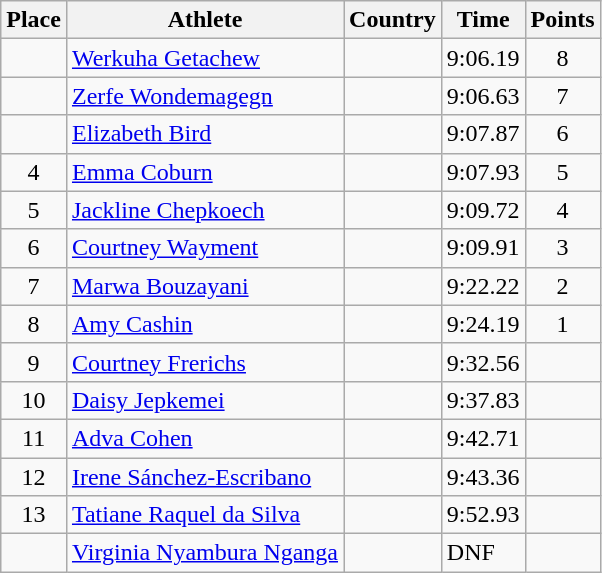<table class="wikitable">
<tr>
<th>Place</th>
<th>Athlete</th>
<th>Country</th>
<th>Time</th>
<th>Points</th>
</tr>
<tr>
<td align=center></td>
<td><a href='#'>Werkuha Getachew</a></td>
<td></td>
<td>9:06.19</td>
<td align=center>8</td>
</tr>
<tr>
<td align=center></td>
<td><a href='#'>Zerfe Wondemagegn</a></td>
<td></td>
<td>9:06.63</td>
<td align=center>7</td>
</tr>
<tr>
<td align=center></td>
<td><a href='#'>Elizabeth Bird</a></td>
<td></td>
<td>9:07.87</td>
<td align=center>6</td>
</tr>
<tr>
<td align=center>4</td>
<td><a href='#'>Emma Coburn</a></td>
<td></td>
<td>9:07.93</td>
<td align=center>5</td>
</tr>
<tr>
<td align=center>5</td>
<td><a href='#'>Jackline Chepkoech</a></td>
<td></td>
<td>9:09.72</td>
<td align=center>4</td>
</tr>
<tr>
<td align=center>6</td>
<td><a href='#'>Courtney Wayment</a></td>
<td></td>
<td>9:09.91</td>
<td align=center>3</td>
</tr>
<tr>
<td align=center>7</td>
<td><a href='#'>Marwa Bouzayani</a></td>
<td></td>
<td>9:22.22</td>
<td align=center>2</td>
</tr>
<tr>
<td align=center>8</td>
<td><a href='#'>Amy Cashin</a></td>
<td></td>
<td>9:24.19</td>
<td align=center>1</td>
</tr>
<tr>
<td align=center>9</td>
<td><a href='#'>Courtney Frerichs</a></td>
<td></td>
<td>9:32.56</td>
<td align=center></td>
</tr>
<tr>
<td align=center>10</td>
<td><a href='#'>Daisy Jepkemei</a></td>
<td></td>
<td>9:37.83</td>
<td align=center></td>
</tr>
<tr>
<td align=center>11</td>
<td><a href='#'>Adva Cohen</a></td>
<td></td>
<td>9:42.71</td>
<td align=center></td>
</tr>
<tr>
<td align=center>12</td>
<td><a href='#'>Irene Sánchez-Escribano</a></td>
<td></td>
<td>9:43.36</td>
<td align=center></td>
</tr>
<tr>
<td align=center>13</td>
<td><a href='#'>Tatiane Raquel da Silva</a></td>
<td></td>
<td>9:52.93</td>
<td align=center></td>
</tr>
<tr>
<td align=center></td>
<td><a href='#'>Virginia Nyambura Nganga</a></td>
<td></td>
<td>DNF</td>
<td align=center></td>
</tr>
</table>
